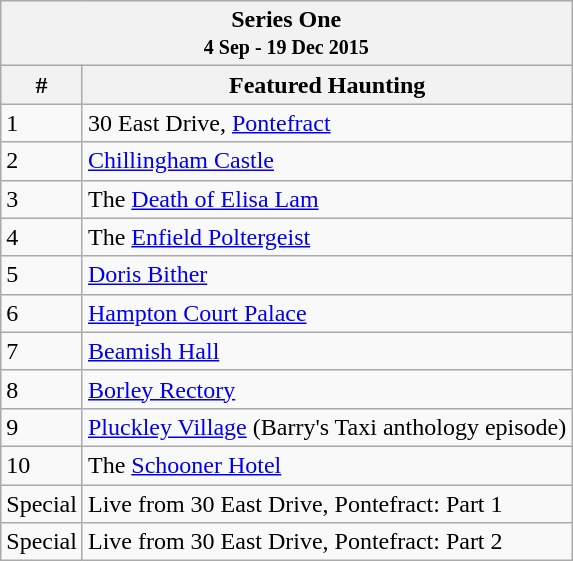<table class="wikitable">
<tr>
<th colspan="3">Series One<br><small>4 Sep - 19 Dec 2015</small></th>
</tr>
<tr>
<th>#</th>
<th>Featured Haunting</th>
</tr>
<tr>
<td>1</td>
<td>30 East Drive, <a href='#'>Pontefract</a></td>
</tr>
<tr>
<td>2</td>
<td><a href='#'>Chillingham Castle</a></td>
</tr>
<tr>
<td>3</td>
<td>The <a href='#'>Death of Elisa Lam</a></td>
</tr>
<tr>
<td>4</td>
<td>The <a href='#'>Enfield Poltergeist</a></td>
</tr>
<tr>
<td>5</td>
<td><a href='#'>Doris Bither</a></td>
</tr>
<tr>
<td>6</td>
<td><a href='#'>Hampton Court Palace</a></td>
</tr>
<tr>
<td>7</td>
<td><a href='#'>Beamish Hall</a></td>
</tr>
<tr>
<td>8</td>
<td><a href='#'>Borley Rectory</a></td>
</tr>
<tr>
<td>9</td>
<td><a href='#'>Pluckley Village</a> (Barry's Taxi anthology episode)</td>
</tr>
<tr>
<td>10</td>
<td>The <a href='#'>Schooner Hotel</a></td>
</tr>
<tr>
<td>Special</td>
<td>Live from 30 East Drive, Pontefract: Part 1</td>
</tr>
<tr>
<td>Special</td>
<td>Live from 30 East Drive, Pontefract: Part 2</td>
</tr>
</table>
